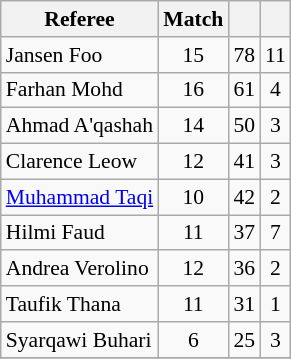<table class="wikitable plainrowheaders sortable" style="font-size:90%">
<tr>
<th>Referee</th>
<th>Match</th>
<th></th>
<th></th>
</tr>
<tr>
<td>Jansen Foo</td>
<td align="center" rowspan="1">15</td>
<td align="center" rowspan="1">78</td>
<td align="center" rowspan="1">11</td>
</tr>
<tr>
<td>Farhan Mohd</td>
<td align="center" rowspan="1">16</td>
<td align="center" rowspan="1">61</td>
<td align="center" rowspan="1">4</td>
</tr>
<tr>
<td>Ahmad A'qashah</td>
<td align="center" rowspan="1">14</td>
<td align="center" rowspan="1">50</td>
<td align="center" rowspan="1">3</td>
</tr>
<tr>
<td>Clarence Leow</td>
<td align="center" rowspan="1">12</td>
<td align="center" rowspan="1">41</td>
<td align="center" rowspan="1">3</td>
</tr>
<tr>
<td><a href='#'>Muhammad Taqi</a></td>
<td align="center" rowspan="1">10</td>
<td align="center" rowspan="1">42</td>
<td align="center" rowspan="1">2</td>
</tr>
<tr>
<td>Hilmi Faud</td>
<td align="center" rowspan="1">11</td>
<td align="center" rowspan="1">37</td>
<td align="center" rowspan="1">7</td>
</tr>
<tr>
<td>Andrea Verolino</td>
<td align="center" rowspan="1">12</td>
<td align="center" rowspan="1">36</td>
<td align="center" rowspan="1">2</td>
</tr>
<tr>
<td>Taufik Thana</td>
<td align="center" rowspan="1">11</td>
<td align="center" rowspan="1">31</td>
<td align="center" rowspan="1">1</td>
</tr>
<tr>
<td>Syarqawi Buhari</td>
<td align="center" rowspan="1">6</td>
<td align="center" rowspan="1">25</td>
<td align="center" rowspan="1">3</td>
</tr>
<tr>
</tr>
</table>
